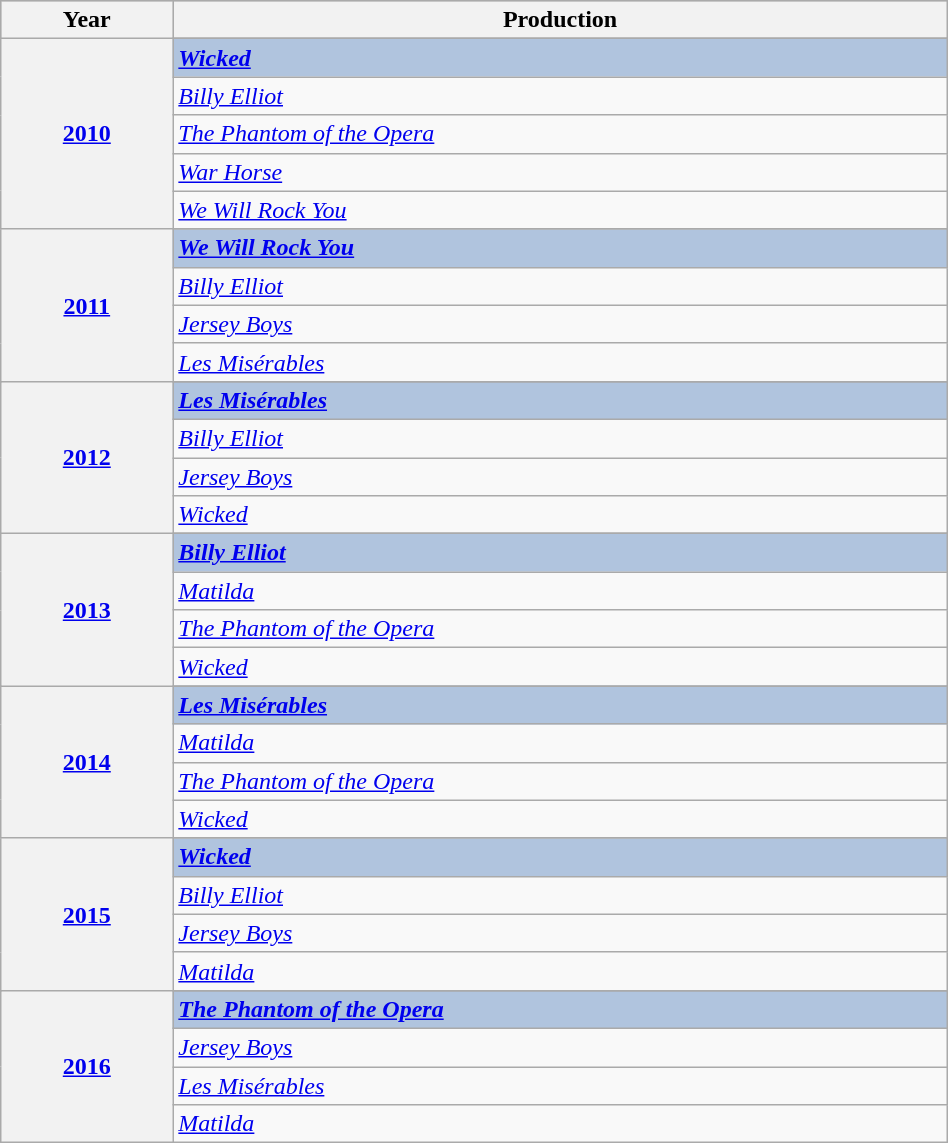<table class="wikitable" style="width:50%;">
<tr style="background:#bebebe;">
<th style="width:10%;">Year</th>
<th style="width:45%;">Production</th>
</tr>
<tr>
<th rowspan="6" align="center"><a href='#'>2010</a></th>
</tr>
<tr style="background:#B0C4DE">
<td><strong><em><a href='#'>Wicked</a></em></strong></td>
</tr>
<tr>
<td><em><a href='#'>Billy Elliot</a></em></td>
</tr>
<tr>
<td><em><a href='#'>The Phantom of the Opera</a></em></td>
</tr>
<tr>
<td><em><a href='#'>War Horse</a></em></td>
</tr>
<tr>
<td><em><a href='#'>We Will Rock You</a></em></td>
</tr>
<tr>
<th rowspan="5" align="center"><a href='#'>2011</a></th>
</tr>
<tr style="background:#B0C4DE">
<td><strong><em><a href='#'>We Will Rock You</a></em></strong></td>
</tr>
<tr>
<td><em><a href='#'>Billy Elliot</a></em></td>
</tr>
<tr>
<td><em><a href='#'>Jersey Boys</a></em></td>
</tr>
<tr>
<td><em><a href='#'>Les Misérables</a></em></td>
</tr>
<tr>
<th rowspan="5" align="center"><a href='#'>2012</a></th>
</tr>
<tr style="background:#B0C4DE">
<td><strong><em><a href='#'>Les Misérables</a></em></strong></td>
</tr>
<tr>
<td><em><a href='#'>Billy Elliot</a></em></td>
</tr>
<tr>
<td><em><a href='#'>Jersey Boys</a></em></td>
</tr>
<tr>
<td><em><a href='#'>Wicked</a></em></td>
</tr>
<tr>
<th rowspan="5" align="center"><a href='#'>2013</a></th>
</tr>
<tr style="background:#B0C4DE">
<td><strong><em><a href='#'>Billy Elliot</a></em></strong></td>
</tr>
<tr>
<td><em><a href='#'>Matilda</a></em></td>
</tr>
<tr>
<td><em><a href='#'>The Phantom of the Opera</a></em></td>
</tr>
<tr>
<td><em><a href='#'>Wicked</a></em></td>
</tr>
<tr>
<th rowspan="5" align="center"><a href='#'>2014</a></th>
</tr>
<tr style="background:#B0C4DE">
<td><strong><em><a href='#'>Les Misérables</a></em></strong></td>
</tr>
<tr>
<td><em><a href='#'>Matilda</a></em></td>
</tr>
<tr>
<td><em><a href='#'>The Phantom of the Opera</a></em></td>
</tr>
<tr>
<td><em><a href='#'>Wicked</a></em></td>
</tr>
<tr>
<th rowspan="5" align="center"><a href='#'>2015</a></th>
</tr>
<tr style="background:#B0C4DE">
<td><strong><em><a href='#'>Wicked</a></em></strong></td>
</tr>
<tr>
<td><em><a href='#'>Billy Elliot</a></em></td>
</tr>
<tr>
<td><em><a href='#'>Jersey Boys</a></em></td>
</tr>
<tr>
<td><em><a href='#'>Matilda</a></em></td>
</tr>
<tr>
<th rowspan="5" align="center"><a href='#'>2016</a></th>
</tr>
<tr style="background:#B0C4DE">
<td><strong><em><a href='#'>The Phantom of the Opera</a></em></strong></td>
</tr>
<tr>
<td><em><a href='#'>Jersey Boys</a></em></td>
</tr>
<tr>
<td><em><a href='#'>Les Misérables</a></em></td>
</tr>
<tr>
<td><em><a href='#'>Matilda</a></em></td>
</tr>
</table>
